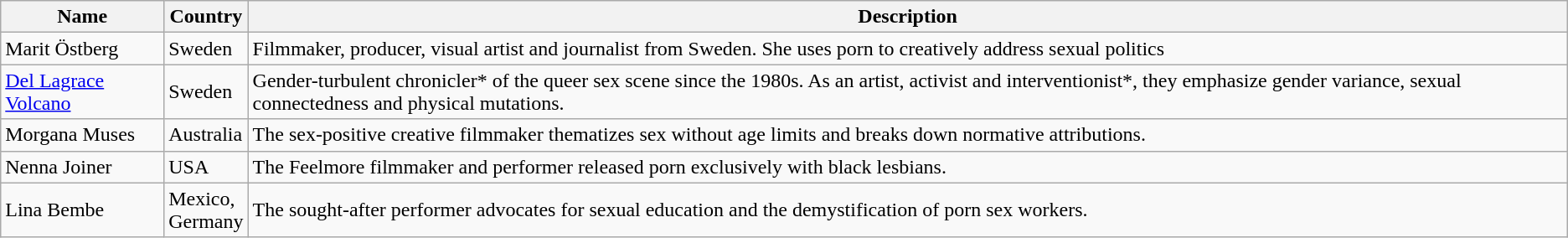<table class="wikitable">
<tr>
<th>Name</th>
<th>Country</th>
<th>Description</th>
</tr>
<tr>
<td>Marit Östberg</td>
<td>Sweden</td>
<td>Filmmaker, producer, visual artist and journalist from Sweden. She uses porn to creatively address sexual politics</td>
</tr>
<tr>
<td><a href='#'>Del Lagrace Volcano</a></td>
<td>Sweden</td>
<td>Gender-turbulent chronicler* of the queer sex scene since the 1980s. As an artist, activist and interventionist*, they emphasize gender variance, sexual connectedness and physical mutations.</td>
</tr>
<tr>
<td>Morgana Muses</td>
<td>Australia</td>
<td>The sex-positive creative filmmaker thematizes sex without age limits and breaks down normative attributions.</td>
</tr>
<tr>
<td>Nenna Joiner</td>
<td>USA</td>
<td>The Feelmore filmmaker and performer released porn exclusively with black lesbians.</td>
</tr>
<tr>
<td>Lina Bembe</td>
<td>Mexico,<br>Germany</td>
<td>The sought-after performer advocates for sexual education and the demystification of porn sex workers.</td>
</tr>
</table>
